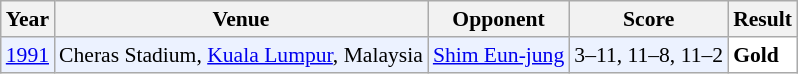<table class="sortable wikitable" style="font-size: 90%;">
<tr>
<th>Year</th>
<th>Venue</th>
<th>Opponent</th>
<th>Score</th>
<th>Result</th>
</tr>
<tr style="background:#ECF2FF">
<td align="center"><a href='#'>1991</a></td>
<td align="left">Cheras Stadium, <a href='#'>Kuala Lumpur</a>, Malaysia</td>
<td align="left"> <a href='#'>Shim Eun-jung</a></td>
<td align="left">3–11, 11–8, 11–2</td>
<td style="text-align:left; background:white"> <strong>Gold</strong></td>
</tr>
</table>
